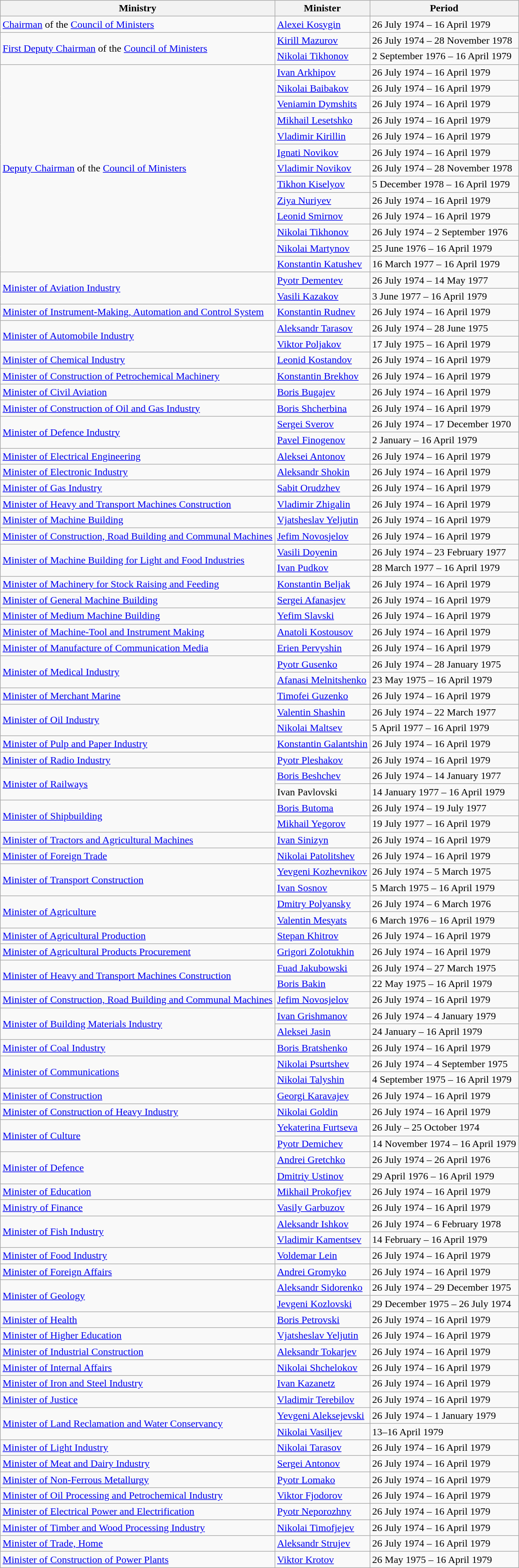<table class="wikitable">
<tr>
<th>Ministry</th>
<th>Minister</th>
<th>Period</th>
</tr>
<tr>
<td><a href='#'>Chairman</a> of the <a href='#'>Council of Ministers</a></td>
<td><a href='#'>Alexei Kosygin</a></td>
<td>26 July 1974 – 16 April 1979</td>
</tr>
<tr>
<td rowspan="2"><a href='#'>First Deputy Chairman</a> of the <a href='#'>Council of Ministers</a></td>
<td><a href='#'>Kirill Mazurov</a></td>
<td>26 July 1974 – 28 November 1978</td>
</tr>
<tr>
<td><a href='#'>Nikolai Tikhonov</a></td>
<td>2 September 1976 – 16 April 1979</td>
</tr>
<tr>
<td rowspan="13"><a href='#'>Deputy Chairman</a> of the <a href='#'>Council of Ministers</a></td>
<td><a href='#'>Ivan Arkhipov</a></td>
<td>26 July 1974 – 16 April 1979</td>
</tr>
<tr>
<td><a href='#'>Nikolai Baibakov</a></td>
<td>26 July 1974 – 16 April 1979</td>
</tr>
<tr>
<td><a href='#'>Veniamin Dymshits</a></td>
<td>26 July 1974 – 16 April 1979</td>
</tr>
<tr>
<td><a href='#'>Mikhail Lesetshko</a></td>
<td>26 July 1974 – 16 April 1979</td>
</tr>
<tr>
<td><a href='#'>Vladimir Kirillin</a></td>
<td>26 July 1974 – 16 April 1979</td>
</tr>
<tr>
<td><a href='#'>Ignati Novikov</a></td>
<td>26 July 1974 – 16 April 1979</td>
</tr>
<tr>
<td><a href='#'>Vladimir Novikov</a></td>
<td>26 July 1974 – 28 November 1978</td>
</tr>
<tr>
<td><a href='#'>Tikhon Kiselyov</a></td>
<td>5 December 1978 – 16 April 1979</td>
</tr>
<tr>
<td><a href='#'>Ziya Nuriyev</a></td>
<td>26 July 1974 – 16 April 1979</td>
</tr>
<tr>
<td><a href='#'>Leonid Smirnov</a></td>
<td>26 July 1974 – 16 April 1979</td>
</tr>
<tr>
<td><a href='#'>Nikolai Tikhonov</a></td>
<td>26 July 1974 – 2 September 1976</td>
</tr>
<tr>
<td><a href='#'>Nikolai Martynov</a></td>
<td>25 June 1976 – 16 April 1979</td>
</tr>
<tr>
<td><a href='#'>Konstantin Katushev</a></td>
<td>16 March 1977 – 16 April 1979</td>
</tr>
<tr>
<td rowspan="2"><a href='#'>Minister of Aviation Industry</a></td>
<td><a href='#'>Pyotr Dementev</a></td>
<td>26 July 1974 – 14 May 1977</td>
</tr>
<tr>
<td><a href='#'>Vasili Kazakov</a></td>
<td>3 June 1977 – 16 April 1979</td>
</tr>
<tr>
<td><a href='#'>Minister of Instrument-Making, Automation and Control System</a></td>
<td><a href='#'>Konstantin Rudnev</a></td>
<td>26 July 1974 – 16 April 1979</td>
</tr>
<tr>
<td rowspan="2"><a href='#'>Minister of Automobile Industry</a></td>
<td><a href='#'>Aleksandr Tarasov</a></td>
<td>26 July 1974 – 28 June 1975</td>
</tr>
<tr>
<td><a href='#'>Viktor Poljakov</a></td>
<td>17 July 1975 – 16 April 1979</td>
</tr>
<tr>
<td><a href='#'>Minister of Chemical Industry</a></td>
<td><a href='#'>Leonid Kostandov</a></td>
<td>26 July 1974 – 16 April 1979</td>
</tr>
<tr>
<td><a href='#'>Minister of Construction of Petrochemical Machinery</a></td>
<td><a href='#'>Konstantin Brekhov</a></td>
<td>26 July 1974 – 16 April 1979</td>
</tr>
<tr>
<td><a href='#'>Minister of Civil Aviation</a></td>
<td><a href='#'>Boris Bugajev</a></td>
<td>26 July 1974 – 16 April 1979</td>
</tr>
<tr>
<td><a href='#'>Minister of Construction of Oil and Gas Industry</a></td>
<td><a href='#'>Boris Shcherbina</a></td>
<td>26 July 1974 – 16 April 1979</td>
</tr>
<tr>
<td rowspan="2"><a href='#'>Minister of Defence Industry</a></td>
<td><a href='#'>Sergei Sverov</a></td>
<td>26 July 1974 – 17 December 1970</td>
</tr>
<tr>
<td><a href='#'>Pavel Finogenov</a></td>
<td>2 January – 16 April 1979</td>
</tr>
<tr>
<td><a href='#'>Minister of Electrical Engineering</a></td>
<td><a href='#'>Aleksei Antonov</a></td>
<td>26 July 1974 – 16 April 1979</td>
</tr>
<tr>
<td><a href='#'>Minister of Electronic Industry</a></td>
<td><a href='#'>Aleksandr Shokin</a></td>
<td>26 July 1974 – 16 April 1979</td>
</tr>
<tr>
<td><a href='#'>Minister of Gas Industry</a></td>
<td><a href='#'>Sabit Orudzhev</a></td>
<td>26 July 1974 – 16 April 1979</td>
</tr>
<tr>
<td><a href='#'>Minister of Heavy and Transport Machines Construction</a></td>
<td><a href='#'>Vladimir Zhigalin</a></td>
<td>26 July 1974 – 16 April 1979</td>
</tr>
<tr>
<td><a href='#'>Minister of Machine Building</a></td>
<td><a href='#'>Vjatsheslav Yeljutin</a></td>
<td>26 July 1974 – 16 April 1979</td>
</tr>
<tr>
<td><a href='#'>Minister of Construction, Road Building and Communal Machines</a></td>
<td><a href='#'>Jefim Novosjelov</a></td>
<td>26 July 1974 – 16 April 1979</td>
</tr>
<tr>
<td rowspan="2"><a href='#'>Minister of Machine Building for Light and Food Industries</a></td>
<td><a href='#'>Vasili Doyenin</a></td>
<td>26 July 1974 – 23 February 1977</td>
</tr>
<tr>
<td><a href='#'>Ivan Pudkov</a></td>
<td>28 March 1977 – 16 April 1979</td>
</tr>
<tr>
<td><a href='#'>Minister of Machinery for Stock Raising and Feeding</a></td>
<td><a href='#'>Konstantin Beljak</a></td>
<td>26 July 1974 – 16 April 1979</td>
</tr>
<tr>
<td><a href='#'>Minister of General Machine Building</a></td>
<td><a href='#'>Sergei Afanasjev</a></td>
<td>26 July 1974 – 16 April 1979</td>
</tr>
<tr>
<td><a href='#'>Minister of Medium Machine Building</a></td>
<td><a href='#'>Yefim Slavski</a></td>
<td>26 July 1974 – 16 April 1979</td>
</tr>
<tr>
<td><a href='#'>Minister of Machine-Tool and Instrument Making</a></td>
<td><a href='#'>Anatoli Kostousov</a></td>
<td>26 July 1974 – 16 April 1979</td>
</tr>
<tr>
<td><a href='#'>Minister of Manufacture of Communication Media</a></td>
<td><a href='#'>Erien Pervyshin</a></td>
<td>26 July 1974 – 16 April 1979</td>
</tr>
<tr>
<td rowspan="2"><a href='#'>Minister of Medical Industry</a></td>
<td><a href='#'>Pyotr Gusenko</a></td>
<td>26 July 1974 – 28 January 1975</td>
</tr>
<tr>
<td><a href='#'>Afanasi Melnitshenko</a></td>
<td>23 May 1975 – 16 April 1979</td>
</tr>
<tr>
<td><a href='#'>Minister of Merchant Marine</a></td>
<td><a href='#'>Timofei Guzenko</a></td>
<td>26 July 1974 – 16 April 1979</td>
</tr>
<tr>
<td rowspan="2"><a href='#'>Minister of Oil Industry</a></td>
<td><a href='#'>Valentin Shashin</a></td>
<td>26 July 1974 – 22 March 1977</td>
</tr>
<tr>
<td><a href='#'>Nikolai Maltsev</a></td>
<td>5 April 1977 – 16 April 1979</td>
</tr>
<tr>
<td><a href='#'>Minister of Pulp and Paper Industry</a></td>
<td><a href='#'>Konstantin Galantshin</a></td>
<td>26 July 1974 – 16 April 1979</td>
</tr>
<tr>
<td><a href='#'>Minister of Radio Industry</a></td>
<td><a href='#'>Pyotr Pleshakov</a></td>
<td>26 July 1974 – 16 April 1979</td>
</tr>
<tr>
<td rowspan="2"><a href='#'>Minister of Railways</a></td>
<td><a href='#'>Boris Beshchev</a></td>
<td>26 July 1974 – 14 January 1977</td>
</tr>
<tr>
<td>Ivan Pavlovski</td>
<td>14 January 1977 – 16 April 1979</td>
</tr>
<tr>
<td rowspan="2"><a href='#'>Minister of Shipbuilding</a></td>
<td><a href='#'>Boris Butoma</a></td>
<td>26 July 1974 – 19 July 1977</td>
</tr>
<tr>
<td><a href='#'>Mikhail Yegorov</a></td>
<td>19 July 1977 – 16 April 1979</td>
</tr>
<tr>
<td><a href='#'>Minister of Tractors and Agricultural Machines</a></td>
<td><a href='#'>Ivan Sinizyn</a></td>
<td>26 July 1974 – 16 April 1979</td>
</tr>
<tr>
<td><a href='#'>Minister of Foreign Trade</a></td>
<td><a href='#'>Nikolai Patolitshev</a></td>
<td>26 July 1974 – 16 April 1979</td>
</tr>
<tr>
<td rowspan="2"><a href='#'>Minister of Transport Construction</a></td>
<td><a href='#'>Yevgeni Kozhevnikov</a></td>
<td>26 July 1974 – 5 March 1975</td>
</tr>
<tr>
<td><a href='#'>Ivan Sosnov</a></td>
<td>5 March 1975 – 16 April 1979</td>
</tr>
<tr>
<td rowspan="2"><a href='#'>Minister of Agriculture</a></td>
<td><a href='#'>Dmitry Polyansky</a></td>
<td>26 July 1974 – 6 March 1976</td>
</tr>
<tr>
<td><a href='#'>Valentin Mesyats</a></td>
<td>6 March 1976 – 16 April 1979</td>
</tr>
<tr>
<td><a href='#'>Minister of Agricultural Production</a></td>
<td><a href='#'>Stepan Khitrov</a></td>
<td>26 July 1974 – 16 April 1979</td>
</tr>
<tr>
<td><a href='#'>Minister of Agricultural Products Procurement</a></td>
<td><a href='#'>Grigori Zolotukhin</a></td>
<td>26 July 1974 – 16 April 1979</td>
</tr>
<tr>
<td rowspan="2"><a href='#'>Minister of Heavy and Transport Machines Construction</a></td>
<td><a href='#'>Fuad Jakubowski</a></td>
<td>26 July 1974 – 27 March 1975</td>
</tr>
<tr>
<td><a href='#'>Boris Bakin</a></td>
<td>22 May 1975 – 16 April 1979</td>
</tr>
<tr>
<td><a href='#'>Minister of Construction, Road Building and Communal Machines</a></td>
<td><a href='#'>Jefim Novosjelov</a></td>
<td>26 July 1974 – 16 April 1979</td>
</tr>
<tr>
<td rowspan="2"><a href='#'>Minister of Building Materials Industry</a></td>
<td><a href='#'>Ivan Grishmanov</a></td>
<td>26 July 1974 – 4 January 1979</td>
</tr>
<tr>
<td><a href='#'>Aleksei Jasin</a></td>
<td>24 January – 16 April 1979</td>
</tr>
<tr>
<td><a href='#'>Minister of Coal Industry</a></td>
<td><a href='#'>Boris Bratshenko</a></td>
<td>26 July 1974 – 16 April 1979</td>
</tr>
<tr>
<td rowspan="2"><a href='#'>Minister of Communications</a></td>
<td><a href='#'>Nikolai Psurtshev</a></td>
<td>26 July 1974 – 4 September 1975</td>
</tr>
<tr>
<td><a href='#'>Nikolai Talyshin</a></td>
<td>4 September 1975 – 16 April 1979</td>
</tr>
<tr>
<td><a href='#'>Minister of Construction</a></td>
<td><a href='#'>Georgi Karavajev</a></td>
<td>26 July 1974 – 16 April 1979</td>
</tr>
<tr>
<td><a href='#'>Minister of Construction of Heavy Industry</a></td>
<td><a href='#'>Nikolai Goldin</a></td>
<td>26 July 1974 – 16 April 1979</td>
</tr>
<tr>
<td rowspan="2"><a href='#'>Minister of Culture</a></td>
<td><a href='#'>Yekaterina Furtseva</a></td>
<td>26 July – 25 October 1974</td>
</tr>
<tr>
<td><a href='#'>Pyotr Demichev</a></td>
<td>14 November 1974 – 16 April 1979</td>
</tr>
<tr>
<td rowspan="2"><a href='#'>Minister of Defence</a></td>
<td><a href='#'>Andrei Gretchko</a></td>
<td>26 July 1974 – 26 April 1976</td>
</tr>
<tr>
<td><a href='#'>Dmitriy Ustinov</a></td>
<td>29 April 1976 – 16 April 1979</td>
</tr>
<tr>
<td><a href='#'>Minister of Education</a></td>
<td><a href='#'>Mikhail Prokofjev</a></td>
<td>26 July 1974 – 16 April 1979</td>
</tr>
<tr>
<td><a href='#'>Ministry of Finance</a></td>
<td><a href='#'>Vasily Garbuzov</a></td>
<td>26 July 1974 – 16 April 1979</td>
</tr>
<tr>
<td rowspan="2"><a href='#'>Minister of Fish Industry</a></td>
<td><a href='#'>Aleksandr Ishkov</a></td>
<td>26 July 1974 – 6 February 1978</td>
</tr>
<tr>
<td><a href='#'>Vladimir Kamentsev</a></td>
<td>14 February – 16 April 1979</td>
</tr>
<tr>
<td><a href='#'>Minister of Food Industry</a></td>
<td><a href='#'>Voldemar Lein</a></td>
<td>26 July 1974 – 16 April 1979</td>
</tr>
<tr>
<td><a href='#'>Minister of Foreign Affairs</a></td>
<td><a href='#'>Andrei Gromyko</a></td>
<td>26 July 1974 – 16 April 1979</td>
</tr>
<tr>
<td rowspan="2"><a href='#'>Minister of Geology</a></td>
<td><a href='#'>Aleksandr Sidorenko</a></td>
<td>26 July 1974 – 29 December 1975</td>
</tr>
<tr>
<td><a href='#'>Jevgeni Kozlovski</a></td>
<td>29 December 1975 – 26 July 1974</td>
</tr>
<tr>
<td><a href='#'>Minister of Health</a></td>
<td><a href='#'>Boris Petrovski</a></td>
<td>26 July 1974 – 16 April 1979</td>
</tr>
<tr>
<td><a href='#'>Minister of Higher Education</a></td>
<td><a href='#'>Vjatsheslav Yeljutin</a></td>
<td>26 July 1974 – 16 April 1979</td>
</tr>
<tr>
<td><a href='#'>Minister of Industrial Construction</a></td>
<td><a href='#'>Aleksandr Tokarjev</a></td>
<td>26 July 1974 – 16 April 1979</td>
</tr>
<tr>
<td><a href='#'>Minister of Internal Affairs</a></td>
<td><a href='#'>Nikolai Shchelokov</a></td>
<td>26 July 1974 – 16 April 1979</td>
</tr>
<tr>
<td><a href='#'>Minister of Iron and Steel Industry</a></td>
<td><a href='#'>Ivan Kazanetz</a></td>
<td>26 July 1974 – 16 April 1979</td>
</tr>
<tr>
<td><a href='#'>Minister of Justice</a></td>
<td><a href='#'>Vladimir Terebilov</a></td>
<td>26 July 1974 – 16 April 1979</td>
</tr>
<tr>
<td rowspan="2"><a href='#'>Minister of Land Reclamation and Water Conservancy</a></td>
<td><a href='#'>Yevgeni Aleksejevski</a></td>
<td>26 July 1974 – 1 January 1979</td>
</tr>
<tr>
<td><a href='#'>Nikolai Vasiljev</a></td>
<td>13–16 April 1979</td>
</tr>
<tr>
<td><a href='#'>Minister of Light Industry</a></td>
<td><a href='#'>Nikolai Tarasov</a></td>
<td>26 July 1974 – 16 April 1979</td>
</tr>
<tr>
<td><a href='#'>Minister of Meat and Dairy Industry</a></td>
<td><a href='#'>Sergei Antonov</a></td>
<td>26 July 1974 – 16 April 1979</td>
</tr>
<tr>
<td><a href='#'>Minister of Non-Ferrous Metallurgy</a></td>
<td><a href='#'>Pyotr Lomako</a></td>
<td>26 July 1974 – 16 April 1979</td>
</tr>
<tr>
<td><a href='#'>Minister of Oil Processing and Petrochemical Industry</a></td>
<td><a href='#'>Viktor Fjodorov</a></td>
<td>26 July 1974 – 16 April 1979</td>
</tr>
<tr>
<td><a href='#'>Minister of Electrical Power and Electrification</a></td>
<td><a href='#'>Pyotr Neporozhny</a></td>
<td>26 July 1974 – 16 April 1979</td>
</tr>
<tr>
<td><a href='#'>Minister of Timber and Wood Processing Industry</a></td>
<td><a href='#'>Nikolai Timofjejev</a></td>
<td>26 July 1974 – 16 April 1979</td>
</tr>
<tr>
<td><a href='#'>Minister of Trade, Home</a></td>
<td><a href='#'>Aleksandr Strujev</a></td>
<td>26 July 1974 – 16 April 1979</td>
</tr>
<tr>
<td><a href='#'>Minister of Construction of Power Plants</a></td>
<td><a href='#'>Viktor Krotov</a></td>
<td>26 May 1975 – 16 April 1979</td>
</tr>
</table>
